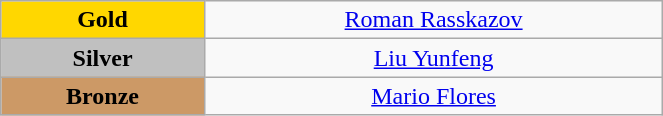<table class="wikitable" style="text-align:center; " width="35%">
<tr>
<td bgcolor="gold"><strong>Gold</strong></td>
<td><a href='#'>Roman Rasskazov</a><br>  <small><em></em></small></td>
</tr>
<tr>
<td bgcolor="silver"><strong>Silver</strong></td>
<td><a href='#'>Liu Yunfeng</a><br>  <small><em></em></small></td>
</tr>
<tr>
<td bgcolor="CC9966"><strong>Bronze</strong></td>
<td><a href='#'>Mario Flores</a><br>  <small><em></em></small></td>
</tr>
</table>
